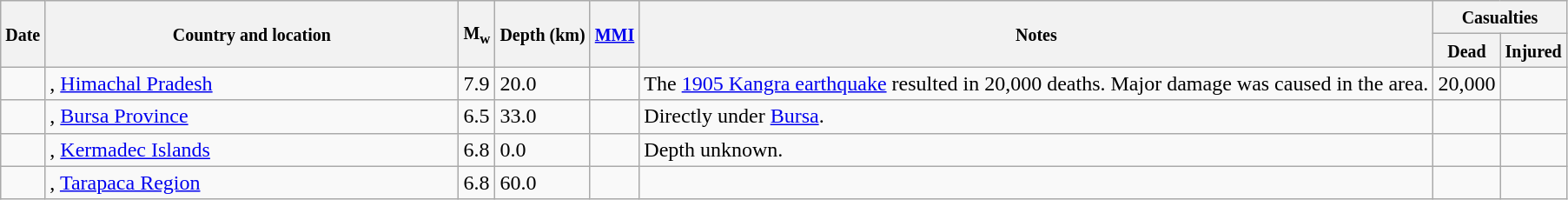<table class="wikitable sortable sort-under" style="border:1px black; margin-left:1em;">
<tr>
<th rowspan="2"><small>Date</small></th>
<th rowspan="2" style="width: 310px"><small>Country and location</small></th>
<th rowspan="2"><small>M<sub>w</sub></small></th>
<th rowspan="2"><small>Depth (km)</small></th>
<th rowspan="2"><small><a href='#'>MMI</a></small></th>
<th rowspan="2" class="unsortable"><small>Notes</small></th>
<th colspan="2"><small>Casualties</small></th>
</tr>
<tr>
<th><small>Dead</small></th>
<th><small>Injured</small></th>
</tr>
<tr>
<td></td>
<td>, <a href='#'>Himachal Pradesh</a></td>
<td>7.9</td>
<td>20.0</td>
<td></td>
<td>The <a href='#'>1905 Kangra earthquake</a> resulted in 20,000 deaths. Major damage was caused in the area.</td>
<td>20,000</td>
<td></td>
</tr>
<tr>
<td></td>
<td>, <a href='#'>Bursa Province</a></td>
<td>6.5</td>
<td>33.0</td>
<td></td>
<td>Directly under <a href='#'>Bursa</a>.</td>
<td></td>
<td></td>
</tr>
<tr>
<td></td>
<td>, <a href='#'>Kermadec Islands</a></td>
<td>6.8</td>
<td>0.0</td>
<td></td>
<td>Depth unknown.</td>
<td></td>
<td></td>
</tr>
<tr>
<td></td>
<td>, <a href='#'>Tarapaca Region</a></td>
<td>6.8</td>
<td>60.0</td>
<td></td>
<td></td>
<td></td>
<td></td>
</tr>
</table>
